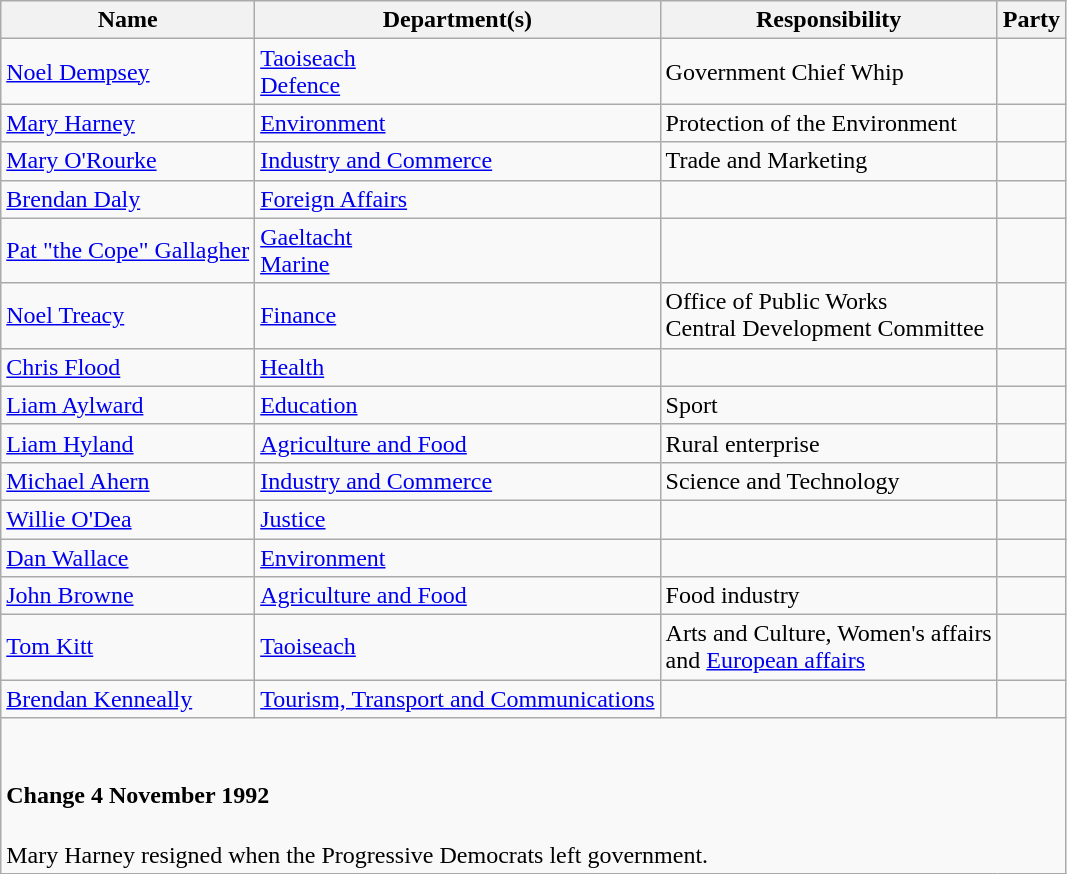<table class="wikitable">
<tr>
<th>Name</th>
<th>Department(s)</th>
<th>Responsibility</th>
<th colspan="2">Party</th>
</tr>
<tr>
<td><a href='#'>Noel Dempsey</a></td>
<td><a href='#'>Taoiseach</a><br><a href='#'>Defence</a></td>
<td>Government Chief Whip</td>
<td></td>
</tr>
<tr>
<td><a href='#'>Mary Harney</a></td>
<td><a href='#'>Environment</a></td>
<td>Protection of the Environment</td>
<td></td>
</tr>
<tr>
<td><a href='#'>Mary O'Rourke</a></td>
<td><a href='#'>Industry and Commerce</a></td>
<td>Trade and Marketing</td>
<td></td>
</tr>
<tr>
<td><a href='#'>Brendan Daly</a></td>
<td><a href='#'>Foreign Affairs</a></td>
<td></td>
<td></td>
</tr>
<tr>
<td><a href='#'>Pat "the Cope" Gallagher</a></td>
<td><a href='#'>Gaeltacht</a><br><a href='#'>Marine</a></td>
<td></td>
<td></td>
</tr>
<tr>
<td><a href='#'>Noel Treacy</a></td>
<td><a href='#'>Finance</a></td>
<td>Office of Public Works<br>Central Development Committee</td>
<td></td>
</tr>
<tr>
<td><a href='#'>Chris Flood</a></td>
<td><a href='#'>Health</a></td>
<td></td>
<td></td>
</tr>
<tr>
<td><a href='#'>Liam Aylward</a></td>
<td><a href='#'>Education</a></td>
<td>Sport</td>
<td></td>
</tr>
<tr>
<td><a href='#'>Liam Hyland</a></td>
<td><a href='#'>Agriculture and Food</a></td>
<td>Rural enterprise</td>
<td></td>
</tr>
<tr>
<td><a href='#'>Michael Ahern</a></td>
<td><a href='#'>Industry and Commerce</a></td>
<td>Science and Technology</td>
<td></td>
</tr>
<tr>
<td><a href='#'>Willie O'Dea</a></td>
<td><a href='#'>Justice</a></td>
<td></td>
<td></td>
</tr>
<tr>
<td><a href='#'>Dan Wallace</a></td>
<td><a href='#'>Environment</a></td>
<td></td>
<td></td>
</tr>
<tr>
<td><a href='#'>John Browne</a></td>
<td><a href='#'>Agriculture and Food</a></td>
<td>Food industry</td>
<td></td>
</tr>
<tr>
<td><a href='#'>Tom Kitt</a></td>
<td><a href='#'>Taoiseach</a></td>
<td>Arts and Culture, Women's affairs<br>and <a href='#'>European affairs</a></td>
<td></td>
</tr>
<tr>
<td><a href='#'>Brendan Kenneally</a></td>
<td><a href='#'>Tourism, Transport and Communications</a></td>
<td></td>
<td></td>
</tr>
<tr>
<td colspan="5"><br><h4>Change 4 November 1992</h4>Mary Harney resigned when the Progressive Democrats left government.</td>
</tr>
</table>
